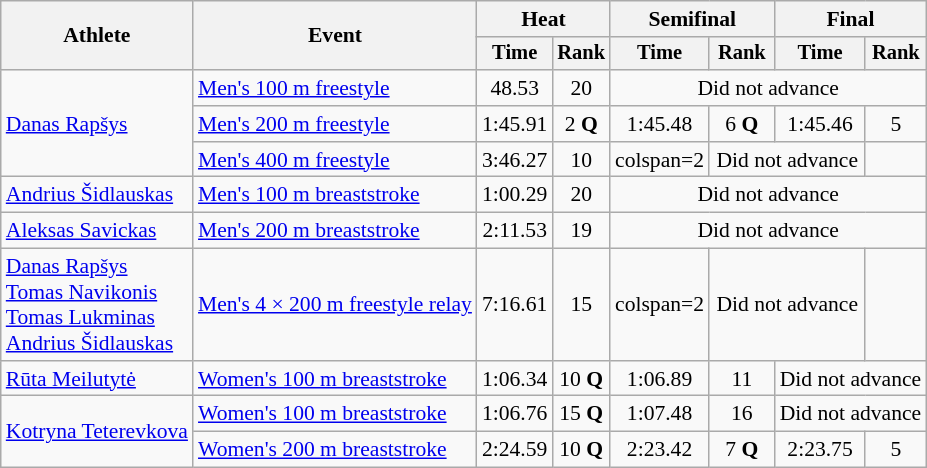<table class=wikitable style="font-size:90%">
<tr>
<th rowspan="2">Athlete</th>
<th rowspan="2">Event</th>
<th colspan="2">Heat</th>
<th colspan="2">Semifinal</th>
<th colspan="2">Final</th>
</tr>
<tr style="font-size:95%">
<th>Time</th>
<th>Rank</th>
<th>Time</th>
<th>Rank</th>
<th>Time</th>
<th>Rank</th>
</tr>
<tr align=center>
<td align=left rowspan=3><a href='#'>Danas Rapšys</a></td>
<td align=left><a href='#'>Men's 100 m freestyle</a></td>
<td>48.53</td>
<td>20</td>
<td colspan="4">Did not advance</td>
</tr>
<tr align=center>
<td align=left><a href='#'>Men's 200 m freestyle</a></td>
<td>1:45.91</td>
<td>2 <strong>Q</strong></td>
<td>1:45.48</td>
<td>6 <strong>Q</strong></td>
<td>1:45.46</td>
<td>5</td>
</tr>
<tr align=center>
<td align=left><a href='#'>Men's 400 m freestyle</a></td>
<td>3:46.27</td>
<td>10</td>
<td>colspan=2 </td>
<td colspan="2">Did not advance</td>
</tr>
<tr align=center>
<td align=left><a href='#'>Andrius Šidlauskas</a></td>
<td align=left><a href='#'>Men's 100 m breaststroke</a></td>
<td>1:00.29</td>
<td>20</td>
<td colspan="4">Did not advance</td>
</tr>
<tr align=center>
<td align=left><a href='#'>Aleksas Savickas</a></td>
<td align=left><a href='#'>Men's 200 m breaststroke</a></td>
<td>2:11.53</td>
<td>19</td>
<td colspan="4">Did not advance</td>
</tr>
<tr align=center>
<td align=left><a href='#'>Danas Rapšys</a><br><a href='#'>Tomas Navikonis</a><br><a href='#'>Tomas Lukminas</a><br><a href='#'>Andrius Šidlauskas</a></td>
<td align=left><a href='#'>Men's 4 × 200 m freestyle relay</a></td>
<td>7:16.61</td>
<td>15</td>
<td>colspan=2 </td>
<td colspan="2">Did not advance</td>
</tr>
<tr align=center>
<td align=left><a href='#'>Rūta Meilutytė</a></td>
<td align=left><a href='#'>Women's 100 m breaststroke</a></td>
<td>1:06.34</td>
<td>10 <strong>Q</strong></td>
<td>1:06.89</td>
<td>11</td>
<td colspan="2">Did not advance</td>
</tr>
<tr align=center>
<td align=left rowspan=2><a href='#'>Kotryna Teterevkova</a></td>
<td align=left><a href='#'>Women's 100 m breaststroke</a></td>
<td>1:06.76</td>
<td>15 <strong>Q</strong></td>
<td>1:07.48</td>
<td>16</td>
<td colspan="2">Did not advance</td>
</tr>
<tr align=center>
<td align=left><a href='#'>Women's 200 m breaststroke</a></td>
<td>2:24.59</td>
<td>10 <strong>Q</strong></td>
<td>2:23.42</td>
<td>7 <strong>Q</strong></td>
<td>2:23.75</td>
<td>5</td>
</tr>
</table>
